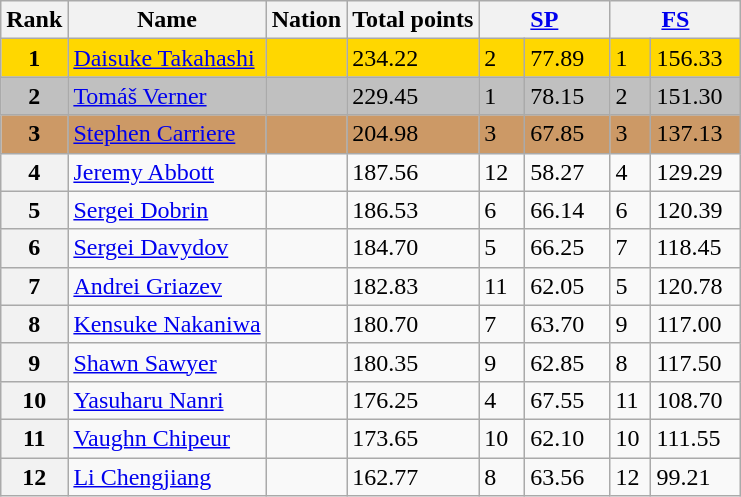<table class="wikitable">
<tr>
<th>Rank</th>
<th>Name</th>
<th>Nation</th>
<th>Total points</th>
<th colspan="2" width="80px"><a href='#'>SP</a></th>
<th colspan="2" width="80px"><a href='#'>FS</a></th>
</tr>
<tr bgcolor="gold">
<td align="center"><strong>1</strong></td>
<td><a href='#'>Daisuke Takahashi</a></td>
<td></td>
<td>234.22</td>
<td>2</td>
<td>77.89</td>
<td>1</td>
<td>156.33</td>
</tr>
<tr bgcolor="silver">
<td align="center"><strong>2</strong></td>
<td><a href='#'>Tomáš Verner</a></td>
<td></td>
<td>229.45</td>
<td>1</td>
<td>78.15</td>
<td>2</td>
<td>151.30</td>
</tr>
<tr bgcolor="cc9966">
<td align="center"><strong>3</strong></td>
<td><a href='#'>Stephen Carriere</a></td>
<td></td>
<td>204.98</td>
<td>3</td>
<td>67.85</td>
<td>3</td>
<td>137.13</td>
</tr>
<tr>
<th>4</th>
<td><a href='#'>Jeremy Abbott</a></td>
<td></td>
<td>187.56</td>
<td>12</td>
<td>58.27</td>
<td>4</td>
<td>129.29</td>
</tr>
<tr>
<th>5</th>
<td><a href='#'>Sergei Dobrin</a></td>
<td></td>
<td>186.53</td>
<td>6</td>
<td>66.14</td>
<td>6</td>
<td>120.39</td>
</tr>
<tr>
<th>6</th>
<td><a href='#'>Sergei Davydov</a></td>
<td></td>
<td>184.70</td>
<td>5</td>
<td>66.25</td>
<td>7</td>
<td>118.45</td>
</tr>
<tr>
<th>7</th>
<td><a href='#'>Andrei Griazev</a></td>
<td></td>
<td>182.83</td>
<td>11</td>
<td>62.05</td>
<td>5</td>
<td>120.78</td>
</tr>
<tr>
<th>8</th>
<td><a href='#'>Kensuke Nakaniwa</a></td>
<td></td>
<td>180.70</td>
<td>7</td>
<td>63.70</td>
<td>9</td>
<td>117.00</td>
</tr>
<tr>
<th>9</th>
<td><a href='#'>Shawn Sawyer</a></td>
<td></td>
<td>180.35</td>
<td>9</td>
<td>62.85</td>
<td>8</td>
<td>117.50</td>
</tr>
<tr>
<th>10</th>
<td><a href='#'>Yasuharu Nanri</a></td>
<td></td>
<td>176.25</td>
<td>4</td>
<td>67.55</td>
<td>11</td>
<td>108.70</td>
</tr>
<tr>
<th>11</th>
<td><a href='#'>Vaughn Chipeur</a></td>
<td></td>
<td>173.65</td>
<td>10</td>
<td>62.10</td>
<td>10</td>
<td>111.55</td>
</tr>
<tr>
<th>12</th>
<td><a href='#'>Li Chengjiang</a></td>
<td></td>
<td>162.77</td>
<td>8</td>
<td>63.56</td>
<td>12</td>
<td>99.21</td>
</tr>
</table>
